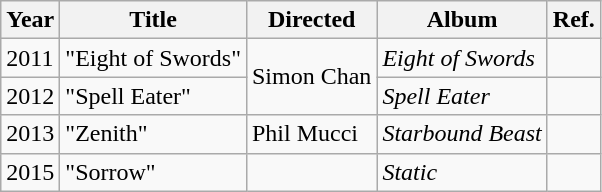<table class="wikitable">
<tr>
<th>Year</th>
<th>Title</th>
<th>Directed</th>
<th>Album</th>
<th>Ref.</th>
</tr>
<tr>
<td>2011</td>
<td>"Eight of Swords"</td>
<td rowspan=2>Simon Chan</td>
<td><em>Eight of Swords</em></td>
<td></td>
</tr>
<tr>
<td>2012</td>
<td>"Spell Eater"</td>
<td><em>Spell Eater</em></td>
<td></td>
</tr>
<tr>
<td>2013</td>
<td>"Zenith"</td>
<td>Phil Mucci</td>
<td><em>Starbound Beast</em></td>
<td></td>
</tr>
<tr>
<td>2015</td>
<td>"Sorrow"</td>
<td></td>
<td><em>Static</em></td>
<td></td>
</tr>
</table>
